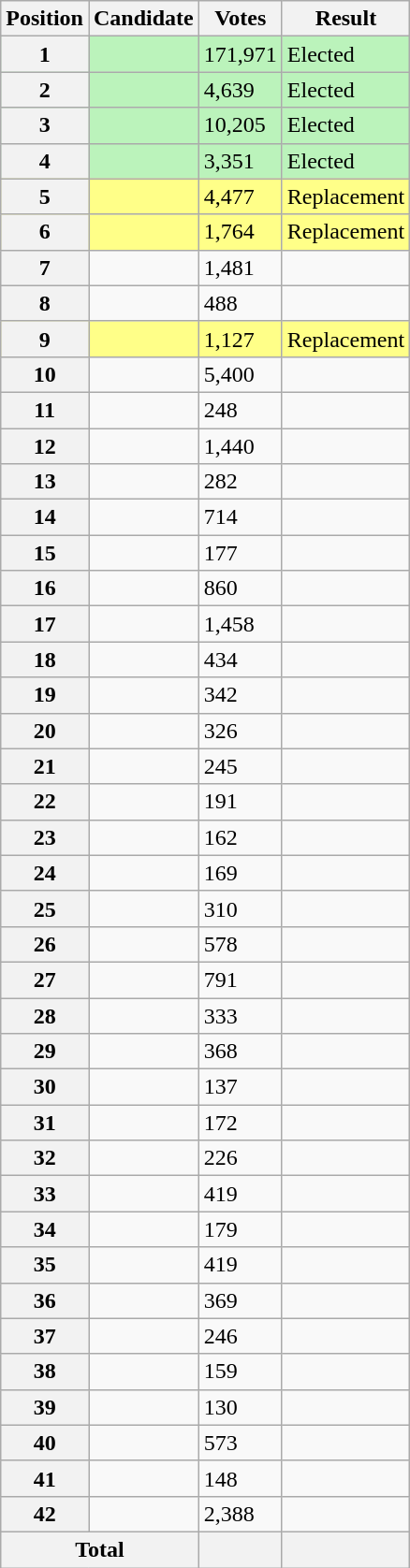<table class="wikitable sortable col3right">
<tr>
<th scope="col">Position</th>
<th scope="col">Candidate</th>
<th scope="col">Votes</th>
<th scope="col">Result</th>
</tr>
<tr bgcolor=bbf3bb>
<th scope="row">1</th>
<td></td>
<td>171,971</td>
<td>Elected</td>
</tr>
<tr bgcolor=bbf3bb>
<th scope="row">2</th>
<td></td>
<td>4,639</td>
<td>Elected</td>
</tr>
<tr bgcolor=bbf3bb>
<th scope="row">3</th>
<td></td>
<td>10,205</td>
<td>Elected</td>
</tr>
<tr bgcolor=bbf3bb>
<th scope="row">4</th>
<td></td>
<td>3,351</td>
<td>Elected</td>
</tr>
<tr bgcolor=#FF8>
<th scope="row">5</th>
<td></td>
<td>4,477</td>
<td>Replacement</td>
</tr>
<tr bgcolor=#FF8>
<th scope="row">6</th>
<td></td>
<td>1,764</td>
<td>Replacement</td>
</tr>
<tr>
<th scope="row">7</th>
<td></td>
<td>1,481</td>
<td></td>
</tr>
<tr>
<th scope="row">8</th>
<td></td>
<td>488</td>
<td></td>
</tr>
<tr bgcolor=#FF8>
<th scope="row">9</th>
<td></td>
<td>1,127</td>
<td>Replacement</td>
</tr>
<tr>
<th scope="row">10</th>
<td></td>
<td>5,400</td>
<td></td>
</tr>
<tr>
<th scope="row">11</th>
<td></td>
<td>248</td>
<td></td>
</tr>
<tr>
<th scope="row">12</th>
<td></td>
<td>1,440</td>
<td></td>
</tr>
<tr>
<th scope="row">13</th>
<td></td>
<td>282</td>
<td></td>
</tr>
<tr>
<th scope="row">14</th>
<td></td>
<td>714</td>
<td></td>
</tr>
<tr>
<th scope="row">15</th>
<td></td>
<td>177</td>
<td></td>
</tr>
<tr>
<th scope="row">16</th>
<td></td>
<td>860</td>
<td></td>
</tr>
<tr>
<th scope="row">17</th>
<td></td>
<td>1,458</td>
<td></td>
</tr>
<tr>
<th scope="row">18</th>
<td></td>
<td>434</td>
<td></td>
</tr>
<tr>
<th scope="row">19</th>
<td></td>
<td>342</td>
<td></td>
</tr>
<tr>
<th scope="row">20</th>
<td></td>
<td>326</td>
<td></td>
</tr>
<tr>
<th scope="row">21</th>
<td></td>
<td>245</td>
<td></td>
</tr>
<tr>
<th scope="row">22</th>
<td></td>
<td>191</td>
<td></td>
</tr>
<tr>
<th scope="row">23</th>
<td></td>
<td>162</td>
<td></td>
</tr>
<tr>
<th scope="row">24</th>
<td></td>
<td>169</td>
<td></td>
</tr>
<tr>
<th scope="row">25</th>
<td></td>
<td>310</td>
<td></td>
</tr>
<tr>
<th scope="row">26</th>
<td></td>
<td>578</td>
<td></td>
</tr>
<tr>
<th scope="row">27</th>
<td></td>
<td>791</td>
<td></td>
</tr>
<tr>
<th scope="row">28</th>
<td></td>
<td>333</td>
<td></td>
</tr>
<tr>
<th scope="row">29</th>
<td></td>
<td>368</td>
<td></td>
</tr>
<tr>
<th scope="row">30</th>
<td></td>
<td>137</td>
<td></td>
</tr>
<tr>
<th scope="row">31</th>
<td></td>
<td>172</td>
<td></td>
</tr>
<tr>
<th scope="row">32</th>
<td></td>
<td>226</td>
<td></td>
</tr>
<tr>
<th scope="row">33</th>
<td></td>
<td>419</td>
<td></td>
</tr>
<tr>
<th scope="row">34</th>
<td></td>
<td>179</td>
<td></td>
</tr>
<tr>
<th scope="row">35</th>
<td></td>
<td>419</td>
<td></td>
</tr>
<tr>
<th scope="row">36</th>
<td></td>
<td>369</td>
<td></td>
</tr>
<tr>
<th scope="row">37</th>
<td></td>
<td>246</td>
<td></td>
</tr>
<tr>
<th scope="row">38</th>
<td></td>
<td>159</td>
<td></td>
</tr>
<tr>
<th scope="row">39</th>
<td></td>
<td>130</td>
<td></td>
</tr>
<tr>
<th scope="row">40</th>
<td></td>
<td>573</td>
<td></td>
</tr>
<tr>
<th scope="row">41</th>
<td></td>
<td>148</td>
<td></td>
</tr>
<tr>
<th scope="row">42</th>
<td></td>
<td>2,388</td>
<td></td>
</tr>
<tr class="sortbottom">
<th scope="row" colspan="2">Total</th>
<th></th>
<th></th>
</tr>
</table>
